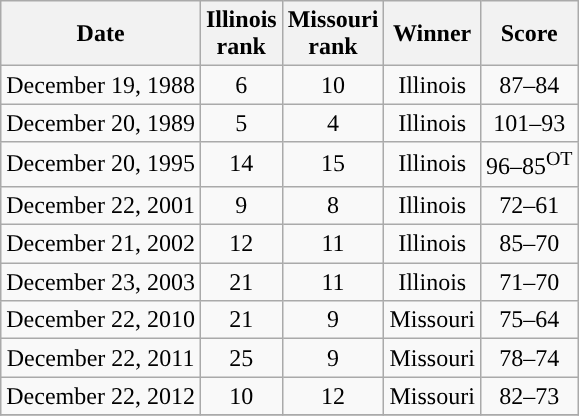<table class="wikitable" style="text-align:right">
<tr>
<th>Date</th>
<th>Illinois<br>rank</th>
<th style=>Missouri<br>rank</th>
<th>Winner</th>
<th>Score</th>
</tr>
<tr>
<td align="center">December 19, 1988</td>
<td align="center">6</td>
<td align="center">10</td>
<td align="center" style=>Illinois</td>
<td align="center">87–84</td>
</tr>
<tr>
<td align="center">December 20, 1989</td>
<td align="center">5</td>
<td align="center">4</td>
<td align="center" style=>Illinois</td>
<td align="center">101–93</td>
</tr>
<tr>
<td align="center">December 20, 1995</td>
<td align="center">14</td>
<td align="center">15</td>
<td align="center" style=>Illinois</td>
<td align="center">96–85<sup>OT</sup></td>
</tr>
<tr>
<td align="center">December 22, 2001</td>
<td align="center">9</td>
<td align="center">8</td>
<td align="center" style=>Illinois</td>
<td align="center">72–61</td>
</tr>
<tr>
<td align="center">December 21, 2002</td>
<td align="center">12</td>
<td align="center">11</td>
<td align="center" style=>Illinois</td>
<td align="center">85–70</td>
</tr>
<tr>
<td align="center">December 23, 2003</td>
<td align="center">21</td>
<td align="center">11</td>
<td align="center" style=>Illinois</td>
<td align="center">71–70</td>
</tr>
<tr>
<td align="center">December 22, 2010</td>
<td align="center">21</td>
<td align="center">9</td>
<td align="center" style=>Missouri</td>
<td align="center">75–64</td>
</tr>
<tr>
<td align="center">December 22, 2011</td>
<td align="center">25</td>
<td align="center">9</td>
<td align="center" style=>Missouri</td>
<td align="center">78–74</td>
</tr>
<tr>
<td align="center">December 22, 2012</td>
<td align="center">10</td>
<td align="center">12</td>
<td align="center" style=>Missouri</td>
<td align="center">82–73</td>
</tr>
<tr>
</tr>
</table>
